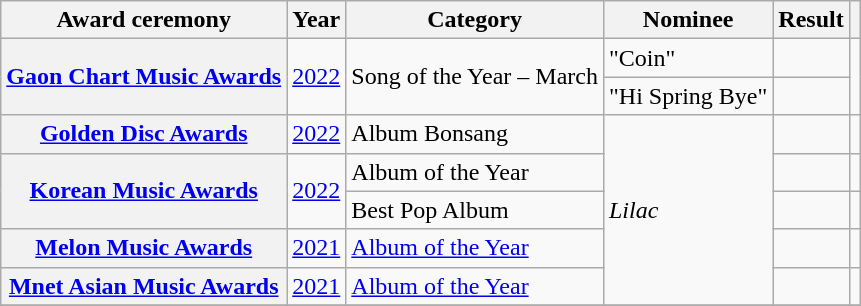<table class="wikitable sortable plainrowheaders">
<tr>
<th scope="col">Award ceremony</th>
<th scope="col">Year</th>
<th scope="col">Category</th>
<th scope="col">Nominee</th>
<th scope="col">Result</th>
<th class="unsortable" scope="col"></th>
</tr>
<tr>
<th scope="row" rowspan="2"><a href='#'>Gaon Chart Music Awards</a></th>
<td style="text-align:center" rowspan="2"><a href='#'>2022</a></td>
<td rowspan="2">Song of the Year – March</td>
<td>"Coin"</td>
<td></td>
<td rowspan="2" style="text-align:center"></td>
</tr>
<tr>
<td>"Hi Spring Bye"</td>
<td></td>
</tr>
<tr>
<th scope="row"><a href='#'>Golden Disc Awards</a></th>
<td style="text-align:center"><a href='#'>2022</a></td>
<td>Album Bonsang</td>
<td rowspan="5"><em>Lilac</em></td>
<td></td>
<td style="text-align:center"></td>
</tr>
<tr>
<th rowspan="2" scope="row"><a href='#'>Korean Music Awards</a></th>
<td rowspan="2" style="text-align:center"><a href='#'>2022</a></td>
<td>Album of the Year</td>
<td></td>
<td style="text-align:center"></td>
</tr>
<tr>
<td>Best Pop Album</td>
<td></td>
<td style="text-align:center"></td>
</tr>
<tr>
<th scope="row"><a href='#'>Melon Music Awards</a></th>
<td style="text-align:center"><a href='#'>2021</a></td>
<td><a href='#'>Album of the Year</a></td>
<td></td>
<td style="text-align:center"></td>
</tr>
<tr>
<th scope="row"><a href='#'>Mnet Asian Music Awards</a></th>
<td style="text-align:center"><a href='#'>2021</a></td>
<td><a href='#'>Album of the Year</a></td>
<td></td>
<td style="text-align:center"></td>
</tr>
<tr>
</tr>
</table>
